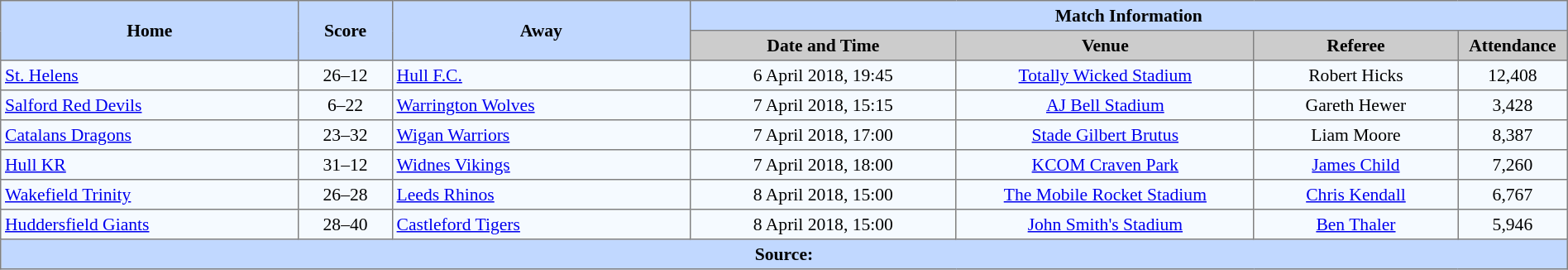<table border=1 style="border-collapse:collapse; font-size:90%; text-align:center;" cellpadding=3 cellspacing=0 width=100%>
<tr bgcolor=#C1D8FF>
<th rowspan=2 width=19%>Home</th>
<th rowspan=2 width=6%>Score</th>
<th rowspan=2 width=19%>Away</th>
<th colspan=4>Match Information</th>
</tr>
<tr bgcolor=#CCCCCC>
<th width=17%>Date and Time</th>
<th width=19%>Venue</th>
<th width=13%>Referee</th>
<th width=7%>Attendance</th>
</tr>
<tr bgcolor=#F5FAFF>
<td align=left> <a href='#'>St. Helens</a></td>
<td>26–12</td>
<td align=left> <a href='#'>Hull F.C.</a></td>
<td>6 April 2018, 19:45</td>
<td><a href='#'>Totally Wicked Stadium</a></td>
<td>Robert Hicks</td>
<td>12,408</td>
</tr>
<tr bgcolor=#F5FAFF>
<td align=left> <a href='#'>Salford Red Devils</a></td>
<td>6–22</td>
<td align=left> <a href='#'>Warrington Wolves</a></td>
<td>7 April 2018, 15:15</td>
<td><a href='#'>AJ Bell Stadium</a></td>
<td>Gareth Hewer</td>
<td>3,428</td>
</tr>
<tr bgcolor=#F5FAFF>
<td align=left> <a href='#'>Catalans Dragons</a></td>
<td>23–32</td>
<td align=left> <a href='#'>Wigan Warriors</a></td>
<td>7 April 2018, 17:00</td>
<td><a href='#'>Stade Gilbert Brutus</a></td>
<td>Liam Moore</td>
<td>8,387</td>
</tr>
<tr bgcolor=#F5FAFF>
<td align=left> <a href='#'>Hull KR</a></td>
<td>31–12</td>
<td align=left> <a href='#'>Widnes Vikings</a></td>
<td>7 April 2018, 18:00</td>
<td><a href='#'>KCOM Craven Park</a></td>
<td><a href='#'>James Child</a></td>
<td>7,260</td>
</tr>
<tr bgcolor=#F5FAFF>
<td align=left> <a href='#'>Wakefield Trinity</a></td>
<td>26–28</td>
<td align=left> <a href='#'>Leeds Rhinos</a></td>
<td>8 April 2018, 15:00</td>
<td><a href='#'>The Mobile Rocket Stadium</a></td>
<td><a href='#'>Chris Kendall</a></td>
<td>6,767</td>
</tr>
<tr bgcolor=#F5FAFF>
<td align=left> <a href='#'>Huddersfield Giants</a></td>
<td>28–40</td>
<td align=left> <a href='#'>Castleford Tigers</a></td>
<td>8 April 2018, 15:00</td>
<td><a href='#'>John Smith's Stadium</a></td>
<td><a href='#'>Ben Thaler</a></td>
<td>5,946</td>
</tr>
<tr style="background:#c1d8ff;">
<th colspan=7>Source:</th>
</tr>
</table>
